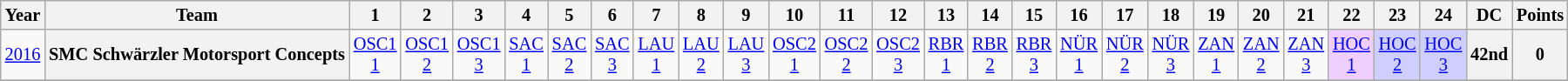<table class="wikitable" style="text-align:center; font-size:85%">
<tr>
<th>Year</th>
<th>Team</th>
<th>1</th>
<th>2</th>
<th>3</th>
<th>4</th>
<th>5</th>
<th>6</th>
<th>7</th>
<th>8</th>
<th>9</th>
<th>10</th>
<th>11</th>
<th>12</th>
<th>13</th>
<th>14</th>
<th>15</th>
<th>16</th>
<th>17</th>
<th>18</th>
<th>19</th>
<th>20</th>
<th>21</th>
<th>22</th>
<th>23</th>
<th>24</th>
<th>DC</th>
<th>Points</th>
</tr>
<tr>
<td><a href='#'>2016</a></td>
<th nowrap>SMC Schwärzler Motorsport Concepts</th>
<td><a href='#'>OSC1<br>1</a></td>
<td><a href='#'>OSC1<br>2</a></td>
<td><a href='#'>OSC1<br>3</a></td>
<td><a href='#'>SAC<br>1</a></td>
<td><a href='#'>SAC<br>2</a></td>
<td><a href='#'>SAC<br>3</a></td>
<td><a href='#'>LAU<br>1</a></td>
<td><a href='#'>LAU<br>2</a></td>
<td><a href='#'>LAU<br>3</a></td>
<td><a href='#'>OSC2<br>1</a></td>
<td><a href='#'>OSC2<br>2</a></td>
<td><a href='#'>OSC2<br>3</a></td>
<td><a href='#'>RBR<br>1</a></td>
<td><a href='#'>RBR<br>2</a></td>
<td><a href='#'>RBR<br>3</a></td>
<td><a href='#'>NÜR<br>1</a></td>
<td><a href='#'>NÜR<br>2</a></td>
<td><a href='#'>NÜR<br>3</a></td>
<td><a href='#'>ZAN<br>1</a></td>
<td><a href='#'>ZAN<br>2</a></td>
<td><a href='#'>ZAN<br>3</a></td>
<td style="background:#EFCFFF"><a href='#'>HOC<br>1</a><br></td>
<td style="background:#CFCFFF"><a href='#'>HOC<br>2</a><br></td>
<td style="background:#CFCFFF"><a href='#'>HOC<br>3</a><br></td>
<th>42nd</th>
<th>0</th>
</tr>
<tr>
</tr>
</table>
